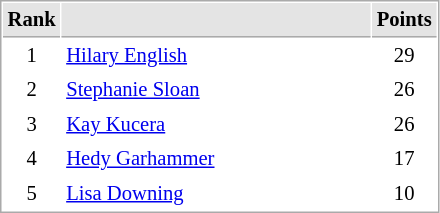<table cellspacing="1" cellpadding="3" style="border:1px solid #AAAAAA;font-size:86%">
<tr bgcolor="#E4E4E4">
<th style="border-bottom:1px solid #AAAAAA" width=10>Rank</th>
<th style="border-bottom:1px solid #AAAAAA" width=200></th>
<th style="border-bottom:1px solid #AAAAAA" width=20>Points</th>
</tr>
<tr>
<td align="center">1</td>
<td> <a href='#'>Hilary English</a></td>
<td align=center>29</td>
</tr>
<tr>
<td align="center">2</td>
<td> <a href='#'>Stephanie Sloan</a></td>
<td align=center>26</td>
</tr>
<tr>
<td align="center">3</td>
<td> <a href='#'>Kay Kucera</a></td>
<td align=center>26</td>
</tr>
<tr>
<td align="center">4</td>
<td> <a href='#'>Hedy Garhammer</a></td>
<td align=center>17</td>
</tr>
<tr>
<td align="center">5</td>
<td> <a href='#'>Lisa Downing</a></td>
<td align=center>10</td>
</tr>
</table>
